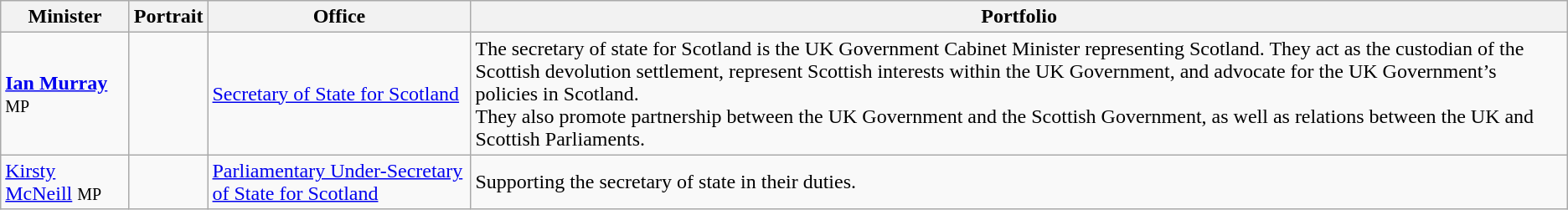<table class=wikitable>
<tr>
<th width=95x>Minister</th>
<th>Portrait</th>
<th>Office</th>
<th>Portfolio</th>
</tr>
<tr>
<td><strong><a href='#'>Ian Murray</a></strong> <small>MP</small></td>
<td></td>
<td><a href='#'>Secretary of State for Scotland</a></td>
<td>The secretary of state for Scotland is the UK Government Cabinet Minister representing Scotland. They act as the custodian of the Scottish devolution settlement, represent Scottish interests within the UK Government, and advocate for the UK Government’s policies in Scotland.<br>They also promote partnership between the UK Government and the Scottish Government, as well as relations between the UK and Scottish Parliaments.</td>
</tr>
<tr>
<td><a href='#'>Kirsty McNeill</a> <small>MP</small></td>
<td></td>
<td><a href='#'>Parliamentary Under-Secretary of State for Scotland</a></td>
<td>Supporting the secretary of state in their duties.</td>
</tr>
</table>
